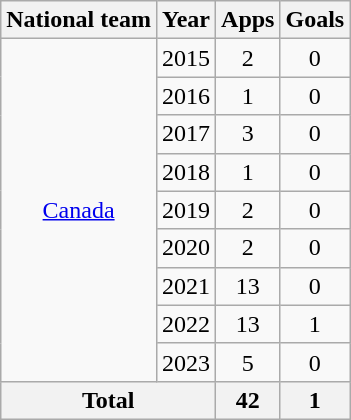<table class="wikitable" style="text-align:center">
<tr>
<th>National team</th>
<th>Year</th>
<th>Apps</th>
<th>Goals</th>
</tr>
<tr>
<td rowspan="9"><a href='#'>Canada</a></td>
<td>2015</td>
<td>2</td>
<td>0</td>
</tr>
<tr>
<td>2016</td>
<td>1</td>
<td>0</td>
</tr>
<tr>
<td>2017</td>
<td>3</td>
<td>0</td>
</tr>
<tr>
<td>2018</td>
<td>1</td>
<td>0</td>
</tr>
<tr>
<td>2019</td>
<td>2</td>
<td>0</td>
</tr>
<tr>
<td>2020</td>
<td>2</td>
<td>0</td>
</tr>
<tr>
<td>2021</td>
<td>13</td>
<td>0</td>
</tr>
<tr>
<td>2022</td>
<td>13</td>
<td>1</td>
</tr>
<tr>
<td>2023</td>
<td>5</td>
<td>0</td>
</tr>
<tr>
<th colspan="2">Total</th>
<th>42</th>
<th>1</th>
</tr>
</table>
